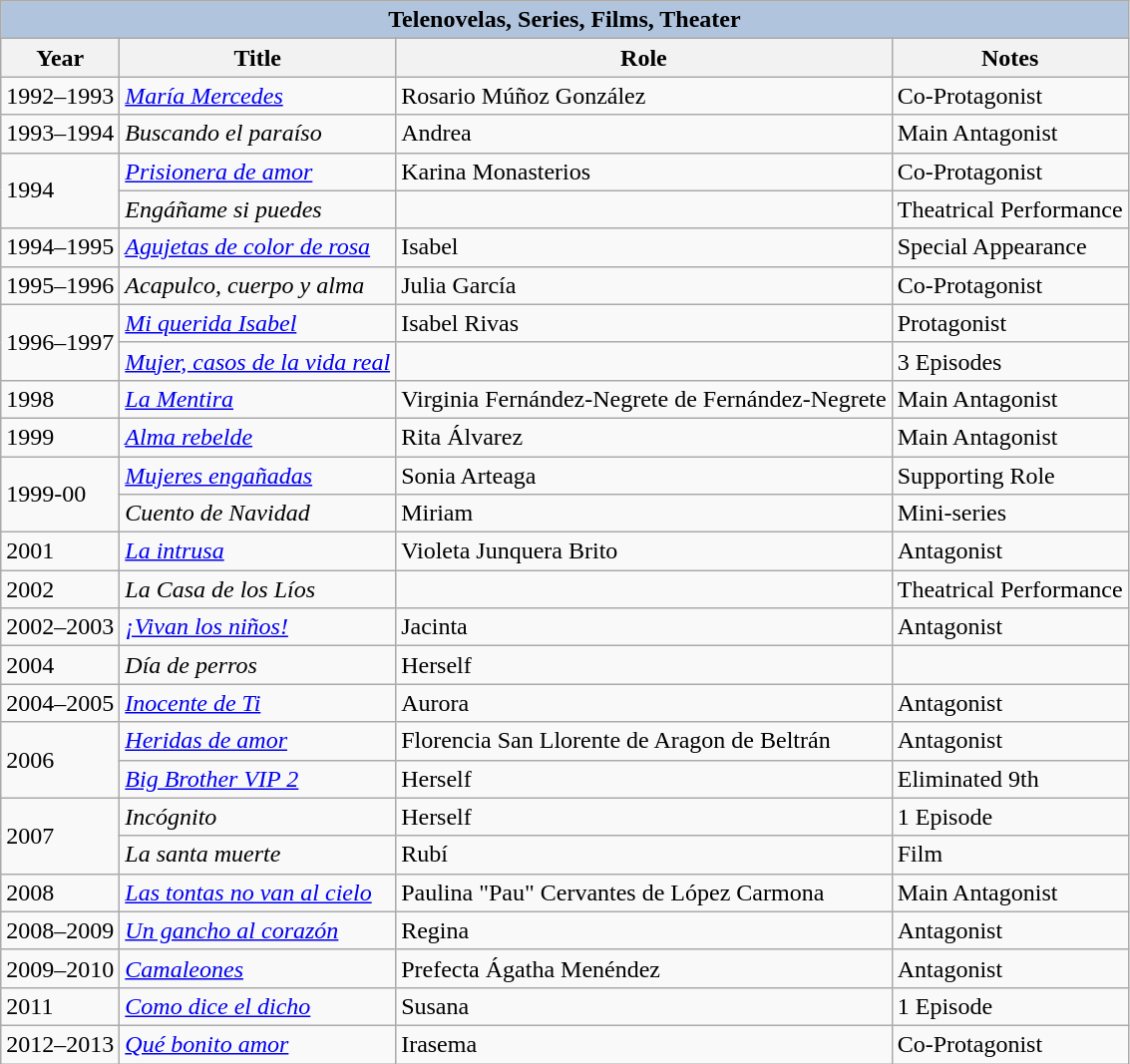<table class="wikitable">
<tr>
<th colspan="5" style="background:LightSteelBlue;">Telenovelas, Series, Films, Theater</th>
</tr>
<tr>
<th>Year</th>
<th>Title</th>
<th>Role</th>
<th>Notes</th>
</tr>
<tr>
<td>1992–1993</td>
<td><em><a href='#'>María Mercedes</a></em></td>
<td>Rosario Múñoz González</td>
<td>Co-Protagonist</td>
</tr>
<tr>
<td>1993–1994</td>
<td><em>Buscando el paraíso</em></td>
<td>Andrea</td>
<td>Main Antagonist</td>
</tr>
<tr>
<td rowspan=2>1994</td>
<td><em><a href='#'>Prisionera de amor</a></em></td>
<td>Karina Monasterios</td>
<td>Co-Protagonist</td>
</tr>
<tr>
<td><em>Engáñame si puedes</em></td>
<td></td>
<td>Theatrical Performance</td>
</tr>
<tr>
<td>1994–1995</td>
<td><em><a href='#'>Agujetas de color de rosa</a></em></td>
<td>Isabel</td>
<td>Special Appearance</td>
</tr>
<tr>
<td>1995–1996</td>
<td><em>Acapulco, cuerpo y alma</em></td>
<td>Julia García</td>
<td>Co-Protagonist</td>
</tr>
<tr>
<td rowspan=2>1996–1997</td>
<td><em><a href='#'>Mi querida Isabel</a></em></td>
<td>Isabel Rivas</td>
<td>Protagonist</td>
</tr>
<tr>
<td><em><a href='#'>Mujer, casos de la vida real</a></em></td>
<td></td>
<td>3 Episodes</td>
</tr>
<tr>
<td>1998</td>
<td><em><a href='#'>La Mentira</a></em></td>
<td>Virginia Fernández-Negrete de Fernández-Negrete</td>
<td>Main Antagonist</td>
</tr>
<tr>
<td>1999</td>
<td><em><a href='#'>Alma rebelde</a></em></td>
<td>Rita Álvarez</td>
<td>Main Antagonist</td>
</tr>
<tr>
<td rowspan=2>1999-00</td>
<td><em><a href='#'>Mujeres engañadas</a></em></td>
<td>Sonia Arteaga</td>
<td>Supporting Role</td>
</tr>
<tr>
<td><em>Cuento de Navidad</em></td>
<td>Miriam</td>
<td>Mini-series</td>
</tr>
<tr>
<td>2001</td>
<td><em><a href='#'>La intrusa</a></em></td>
<td>Violeta Junquera Brito</td>
<td>Antagonist</td>
</tr>
<tr>
<td>2002</td>
<td><em>La Casa de los Líos </em></td>
<td></td>
<td>Theatrical Performance</td>
</tr>
<tr>
<td>2002–2003</td>
<td><em><a href='#'>¡Vivan los niños!</a></em></td>
<td>Jacinta</td>
<td>Antagonist</td>
</tr>
<tr>
<td>2004</td>
<td><em>Día de perros</em></td>
<td>Herself</td>
<td></td>
</tr>
<tr>
<td>2004–2005</td>
<td><em><a href='#'>Inocente de Ti</a></em></td>
<td>Aurora</td>
<td>Antagonist</td>
</tr>
<tr>
<td rowspan=2>2006</td>
<td><em><a href='#'>Heridas de amor</a></em></td>
<td>Florencia San Llorente de Aragon de Beltrán</td>
<td>Antagonist</td>
</tr>
<tr>
<td><em><a href='#'>Big Brother VIP 2</a></em></td>
<td>Herself</td>
<td>Eliminated 9th</td>
</tr>
<tr>
<td rowspan=2>2007</td>
<td><em>Incógnito</em></td>
<td>Herself</td>
<td>1 Episode</td>
</tr>
<tr>
<td><em>La santa muerte</em></td>
<td>Rubí</td>
<td>Film</td>
</tr>
<tr>
<td>2008</td>
<td><em><a href='#'>Las tontas no van al cielo</a></em></td>
<td>Paulina "Pau" Cervantes de López Carmona</td>
<td>Main Antagonist</td>
</tr>
<tr>
<td>2008–2009</td>
<td><em><a href='#'>Un gancho al corazón</a></em></td>
<td>Regina</td>
<td>Antagonist</td>
</tr>
<tr>
<td>2009–2010</td>
<td><em><a href='#'>Camaleones</a></em></td>
<td>Prefecta Ágatha Menéndez</td>
<td>Antagonist</td>
</tr>
<tr>
<td>2011</td>
<td><em><a href='#'>Como dice el dicho</a></em></td>
<td>Susana</td>
<td>1 Episode</td>
</tr>
<tr>
<td>2012–2013</td>
<td><em><a href='#'>Qué bonito amor</a></em></td>
<td>Irasema</td>
<td>Co-Protagonist</td>
</tr>
</table>
